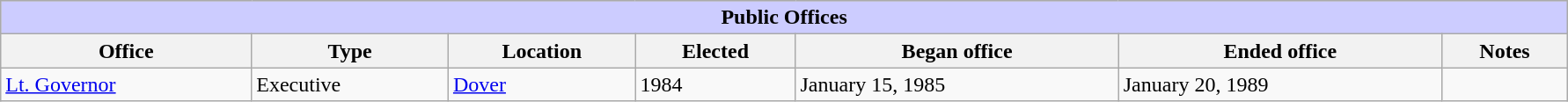<table class=wikitable style="width: 94%" style="text-align: center;" align="center">
<tr bgcolor=#cccccc>
<th colspan=7 style="background: #ccccff;">Public Offices</th>
</tr>
<tr>
<th>Office</th>
<th>Type</th>
<th>Location</th>
<th>Elected</th>
<th>Began office</th>
<th>Ended office</th>
<th>Notes</th>
</tr>
<tr>
<td><a href='#'>Lt. Governor</a></td>
<td>Executive</td>
<td><a href='#'>Dover</a></td>
<td>1984</td>
<td>January 15, 1985</td>
<td>January 20, 1989</td>
<td></td>
</tr>
</table>
